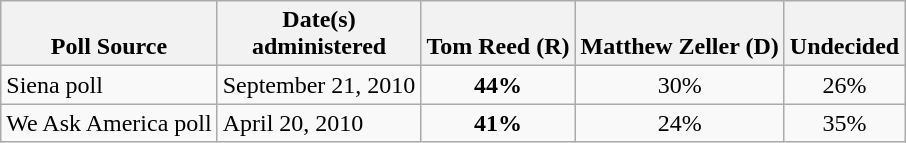<table class="wikitable" style="text-align:center">
<tr valign=bottom>
<th>Poll Source</th>
<th>Date(s)<br> administered</th>
<th align=left>Tom Reed (R)</th>
<th align=left>Matthew Zeller (D)</th>
<th>Undecided</th>
</tr>
<tr>
<td align=left>Siena poll</td>
<td align=left>September 21, 2010</td>
<td><strong>44%</strong></td>
<td>30%</td>
<td>26%</td>
</tr>
<tr>
<td align=left>We Ask America poll</td>
<td align=left>April 20, 2010</td>
<td><strong>41%</strong></td>
<td>24%</td>
<td>35%</td>
</tr>
</table>
